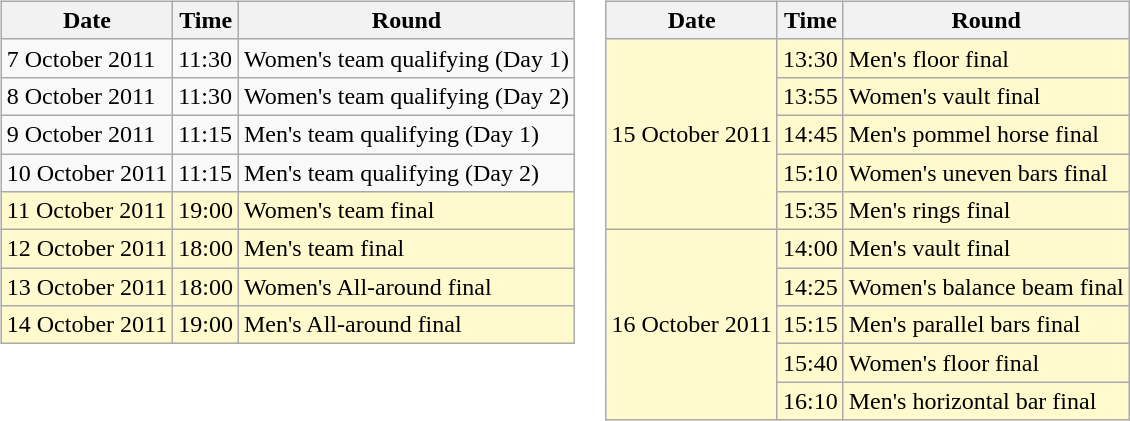<table>
<tr valign=top>
<td><br><table class="wikitable">
<tr>
<th>Date</th>
<th>Time</th>
<th>Round</th>
</tr>
<tr>
<td>7 October 2011</td>
<td>11:30</td>
<td>Women's team qualifying (Day 1)</td>
</tr>
<tr>
<td>8 October 2011</td>
<td>11:30</td>
<td>Women's team qualifying (Day 2)</td>
</tr>
<tr>
<td>9 October 2011</td>
<td>11:15</td>
<td>Men's team qualifying (Day 1)</td>
</tr>
<tr>
<td>10 October 2011</td>
<td>11:15</td>
<td>Men's team qualifying (Day 2)</td>
</tr>
<tr style=background:lemonchiffon>
<td>11 October 2011</td>
<td>19:00</td>
<td>Women's team final</td>
</tr>
<tr style=background:lemonchiffon>
<td>12 October 2011</td>
<td>18:00</td>
<td>Men's team final</td>
</tr>
<tr style=background:lemonchiffon>
<td>13 October 2011</td>
<td>18:00</td>
<td>Women's All-around final</td>
</tr>
<tr style=background:lemonchiffon>
<td>14 October 2011</td>
<td>19:00</td>
<td>Men's All-around final</td>
</tr>
</table>
</td>
<td><br><table class="wikitable">
<tr>
<th>Date</th>
<th>Time</th>
<th>Round</th>
</tr>
<tr style=background:lemonchiffon>
<td rowspan=5>15 October 2011</td>
<td>13:30</td>
<td>Men's floor final</td>
</tr>
<tr style=background:lemonchiffon>
<td>13:55</td>
<td>Women's vault final</td>
</tr>
<tr style=background:lemonchiffon>
<td>14:45</td>
<td>Men's pommel horse final</td>
</tr>
<tr style=background:lemonchiffon>
<td>15:10</td>
<td>Women's uneven bars final</td>
</tr>
<tr style=background:lemonchiffon>
<td>15:35</td>
<td>Men's rings final</td>
</tr>
<tr style=background:lemonchiffon>
<td rowspan=5>16 October 2011</td>
<td>14:00</td>
<td>Men's vault final</td>
</tr>
<tr style=background:lemonchiffon>
<td>14:25</td>
<td>Women's balance beam final</td>
</tr>
<tr style=background:lemonchiffon>
<td>15:15</td>
<td>Men's parallel bars final</td>
</tr>
<tr style=background:lemonchiffon>
<td>15:40</td>
<td>Women's floor final</td>
</tr>
<tr style=background:lemonchiffon>
<td>16:10</td>
<td>Men's horizontal bar final</td>
</tr>
</table>
</td>
</tr>
</table>
